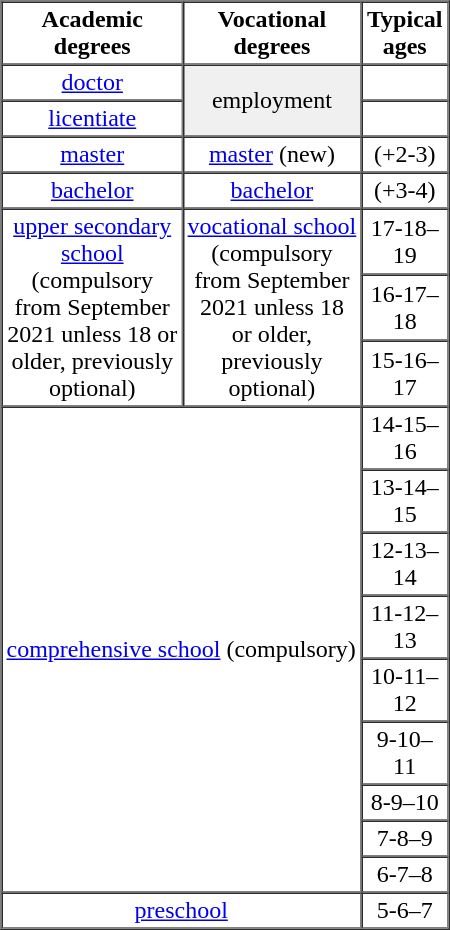<table border="1" cellpadding="2" cellspacing="0" style="text-align:center; margin-right:1em; float:left; width:300px;">
<tr>
<th>Academic degrees</th>
<th>Vocational degrees</th>
<th>Typical ages</th>
</tr>
<tr>
<td><a href='#'>doctor</a></td>
<td style="background:#f0f0f0;" rowspan="2">employment</td>
<td></td>
</tr>
<tr>
<td><a href='#'>licentiate</a></td>
<td></td>
</tr>
<tr>
<td><a href='#'>master</a></td>
<td><a href='#'>master</a> (new)</td>
<td>(+2-3)</td>
</tr>
<tr>
<td><a href='#'>bachelor</a></td>
<td><a href='#'>bachelor</a></td>
<td>(+3-4)</td>
</tr>
<tr>
<td rowspan=3><a href='#'>upper secondary school</a> (compulsory from September 2021 unless 18 or older, previously optional)</td>
<td rowspan=3><a href='#'>vocational school</a> (compulsory from September 2021 unless 18 or older, previously optional)</td>
<td>17-18–19</td>
</tr>
<tr>
<td>16-17–18</td>
</tr>
<tr>
<td>15-16–17</td>
</tr>
<tr>
<td colspan=2 rowspan=9><a href='#'>comprehensive school</a> (compulsory)</td>
<td>14-15–16</td>
</tr>
<tr>
<td>13-14–15</td>
</tr>
<tr>
<td>12-13–14</td>
</tr>
<tr>
<td>11-12–13</td>
</tr>
<tr>
<td>10-11–12</td>
</tr>
<tr>
<td>9-10–11</td>
</tr>
<tr>
<td>8-9–10</td>
</tr>
<tr>
<td>7-8–9</td>
</tr>
<tr>
<td>6-7–8</td>
</tr>
<tr>
<td colspan=2><a href='#'>preschool</a></td>
<td>5-6–7</td>
</tr>
</table>
